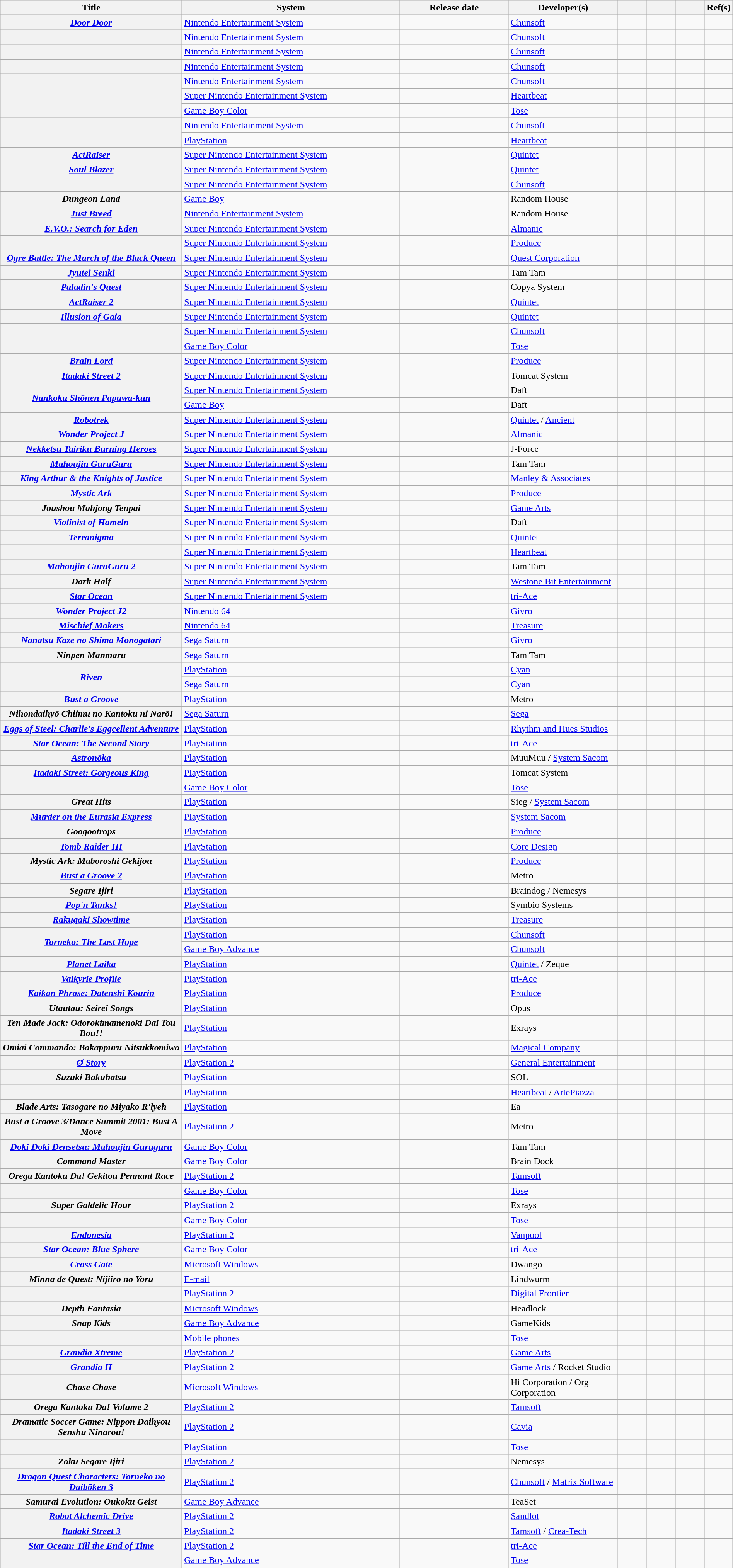<table class="wikitable sortable" style="width: 100%;">
<tr>
<th scope="col" style="width:25%;">Title</th>
<th scope="col" style="width:30%;">System</th>
<th scope="col" style="width:15%;">Release date</th>
<th scope="col" style="width:15%;">Developer(s)</th>
<th scope="col" style="width:4%;"> </th>
<th scope="col" style="width:4%;"> </th>
<th scope="col" style="width:4%;"></th>
<th scope="col" style="width:3%;" class="unsortable">Ref(s)</th>
</tr>
<tr>
<th scope="row"><em><a href='#'>Door Door</a></em></th>
<td><a href='#'>Nintendo Entertainment System</a></td>
<td></td>
<td><a href='#'>Chunsoft</a></td>
<td></td>
<td></td>
<td></td>
<td></td>
</tr>
<tr>
<th scope="row"><em></em></th>
<td><a href='#'>Nintendo Entertainment System</a></td>
<td></td>
<td><a href='#'>Chunsoft</a></td>
<td></td>
<td></td>
<td></td>
<td></td>
</tr>
<tr>
<th scope="row"></th>
<td><a href='#'>Nintendo Entertainment System</a></td>
<td></td>
<td><a href='#'>Chunsoft</a></td>
<td></td>
<td></td>
<td></td>
<td></td>
</tr>
<tr>
<th scope="row"></th>
<td><a href='#'>Nintendo Entertainment System</a></td>
<td></td>
<td><a href='#'>Chunsoft</a></td>
<td></td>
<td></td>
<td></td>
<td></td>
</tr>
<tr>
<th scope="rowgroup" rowspan="3"></th>
<td><a href='#'>Nintendo Entertainment System</a></td>
<td></td>
<td><a href='#'>Chunsoft</a></td>
<td></td>
<td></td>
<td></td>
<td></td>
</tr>
<tr>
<td><a href='#'>Super Nintendo Entertainment System</a></td>
<td></td>
<td><a href='#'>Heartbeat</a></td>
<td></td>
<td></td>
<td></td>
<td></td>
</tr>
<tr>
<td><a href='#'>Game Boy Color</a></td>
<td></td>
<td><a href='#'>Tose</a></td>
<td></td>
<td></td>
<td></td>
<td></td>
</tr>
<tr>
<th scope="rowgroup" rowspan="2"></th>
<td><a href='#'>Nintendo Entertainment System</a></td>
<td></td>
<td><a href='#'>Chunsoft</a></td>
<td></td>
<td></td>
<td></td>
<td></td>
</tr>
<tr>
<td><a href='#'>PlayStation</a></td>
<td></td>
<td><a href='#'>Heartbeat</a></td>
<td></td>
<td></td>
<td></td>
<td></td>
</tr>
<tr>
<th scope="row"><em><a href='#'>ActRaiser</a></em></th>
<td><a href='#'>Super Nintendo Entertainment System</a></td>
<td></td>
<td><a href='#'>Quintet</a></td>
<td></td>
<td></td>
<td></td>
<td></td>
</tr>
<tr>
<th scope="row"><em><a href='#'>Soul Blazer</a></em></th>
<td><a href='#'>Super Nintendo Entertainment System</a></td>
<td></td>
<td><a href='#'>Quintet</a></td>
<td></td>
<td></td>
<td></td>
<td></td>
</tr>
<tr>
<th scope="row"></th>
<td><a href='#'>Super Nintendo Entertainment System</a></td>
<td></td>
<td><a href='#'>Chunsoft</a></td>
<td></td>
<td></td>
<td></td>
<td></td>
</tr>
<tr>
<th scope="row"><em>Dungeon Land</em></th>
<td><a href='#'>Game Boy</a></td>
<td></td>
<td>Random House</td>
<td></td>
<td></td>
<td></td>
<td></td>
</tr>
<tr>
<th scope="row"><em><a href='#'>Just Breed</a></em></th>
<td><a href='#'>Nintendo Entertainment System</a></td>
<td></td>
<td>Random House</td>
<td></td>
<td></td>
<td></td>
<td></td>
</tr>
<tr>
<th scope="row"><em><a href='#'>E.V.O.: Search for Eden</a></em></th>
<td><a href='#'>Super Nintendo Entertainment System</a></td>
<td></td>
<td><a href='#'>Almanic</a></td>
<td></td>
<td></td>
<td></td>
<td></td>
</tr>
<tr>
<th scope="row"><em></em></th>
<td><a href='#'>Super Nintendo Entertainment System</a></td>
<td></td>
<td><a href='#'>Produce</a></td>
<td></td>
<td></td>
<td></td>
<td></td>
</tr>
<tr>
<th scope="row"><em><a href='#'>Ogre Battle: The March of the Black Queen</a></em></th>
<td><a href='#'>Super Nintendo Entertainment System</a></td>
<td></td>
<td><a href='#'>Quest Corporation</a></td>
<td></td>
<td></td>
<td></td>
<td></td>
</tr>
<tr>
<th scope="row"><em><a href='#'>Jyutei Senki</a></em></th>
<td><a href='#'>Super Nintendo Entertainment System</a></td>
<td></td>
<td>Tam Tam</td>
<td></td>
<td></td>
<td></td>
<td></td>
</tr>
<tr>
<th scope="row"><em><a href='#'>Paladin's Quest</a></em></th>
<td><a href='#'>Super Nintendo Entertainment System</a></td>
<td></td>
<td>Copya System</td>
<td></td>
<td></td>
<td></td>
<td></td>
</tr>
<tr>
<th scope="row"><em><a href='#'>ActRaiser 2</a></em></th>
<td><a href='#'>Super Nintendo Entertainment System</a></td>
<td></td>
<td><a href='#'>Quintet</a></td>
<td></td>
<td></td>
<td></td>
<td></td>
</tr>
<tr>
<th scope="row"><em><a href='#'>Illusion of Gaia</a></em></th>
<td><a href='#'>Super Nintendo Entertainment System</a></td>
<td></td>
<td><a href='#'>Quintet</a></td>
<td></td>
<td></td>
<td></td>
<td></td>
</tr>
<tr>
<th scope="rowgroup" rowspan="2"></th>
<td><a href='#'>Super Nintendo Entertainment System</a></td>
<td></td>
<td><a href='#'>Chunsoft</a></td>
<td></td>
<td></td>
<td></td>
<td></td>
</tr>
<tr>
<td><a href='#'>Game Boy Color</a></td>
<td></td>
<td><a href='#'>Tose</a></td>
<td></td>
<td></td>
<td></td>
<td></td>
</tr>
<tr>
<th scope="row"><em><a href='#'>Brain Lord</a></em></th>
<td><a href='#'>Super Nintendo Entertainment System</a></td>
<td></td>
<td><a href='#'>Produce</a></td>
<td></td>
<td></td>
<td></td>
<td></td>
</tr>
<tr>
<th scope="row"><em><a href='#'>Itadaki Street 2</a></em></th>
<td><a href='#'>Super Nintendo Entertainment System</a></td>
<td></td>
<td>Tomcat System</td>
<td></td>
<td></td>
<td></td>
<td></td>
</tr>
<tr>
<th scope="rowgroup" rowspan="2"><em><a href='#'>Nankoku Shōnen Papuwa-kun</a></em></th>
<td><a href='#'>Super Nintendo Entertainment System</a></td>
<td></td>
<td>Daft</td>
<td></td>
<td></td>
<td></td>
<td></td>
</tr>
<tr>
<td><a href='#'>Game Boy</a></td>
<td></td>
<td>Daft</td>
<td></td>
<td></td>
<td></td>
<td></td>
</tr>
<tr>
<th scope="row"><em><a href='#'>Robotrek</a></em></th>
<td><a href='#'>Super Nintendo Entertainment System</a></td>
<td></td>
<td><a href='#'>Quintet</a> / <a href='#'>Ancient</a></td>
<td></td>
<td></td>
<td></td>
<td></td>
</tr>
<tr>
<th scope="row"><em><a href='#'>Wonder Project J</a></em></th>
<td><a href='#'>Super Nintendo Entertainment System</a></td>
<td></td>
<td><a href='#'>Almanic</a></td>
<td></td>
<td></td>
<td></td>
<td></td>
</tr>
<tr>
<th scope="row"><em><a href='#'>Nekketsu Tairiku Burning Heroes</a></em></th>
<td><a href='#'>Super Nintendo Entertainment System</a></td>
<td></td>
<td>J-Force</td>
<td></td>
<td></td>
<td></td>
<td></td>
</tr>
<tr>
<th scope="row"><em><a href='#'>Mahoujin GuruGuru</a></em></th>
<td><a href='#'>Super Nintendo Entertainment System</a></td>
<td></td>
<td>Tam Tam</td>
<td></td>
<td></td>
<td></td>
<td></td>
</tr>
<tr>
<th scope="row"><em><a href='#'>King Arthur & the Knights of Justice</a></em></th>
<td><a href='#'>Super Nintendo Entertainment System</a></td>
<td></td>
<td><a href='#'>Manley & Associates</a></td>
<td></td>
<td></td>
<td></td>
<td></td>
</tr>
<tr>
<th scope="row"><em><a href='#'>Mystic Ark</a></em></th>
<td><a href='#'>Super Nintendo Entertainment System</a></td>
<td></td>
<td><a href='#'>Produce</a></td>
<td></td>
<td></td>
<td></td>
<td></td>
</tr>
<tr>
<th scope="row"><em>Joushou Mahjong Tenpai</em></th>
<td><a href='#'>Super Nintendo Entertainment System</a></td>
<td></td>
<td><a href='#'>Game Arts</a></td>
<td></td>
<td></td>
<td></td>
<td></td>
</tr>
<tr>
<th scope="row"><em><a href='#'>Violinist of Hameln</a></em></th>
<td><a href='#'>Super Nintendo Entertainment System</a></td>
<td></td>
<td>Daft</td>
<td></td>
<td></td>
<td></td>
<td></td>
</tr>
<tr>
<th scope="row"><em><a href='#'>Terranigma</a></em></th>
<td><a href='#'>Super Nintendo Entertainment System</a></td>
<td></td>
<td><a href='#'>Quintet</a></td>
<td></td>
<td></td>
<td></td>
<td></td>
</tr>
<tr>
<th scope="row"></th>
<td><a href='#'>Super Nintendo Entertainment System</a></td>
<td></td>
<td><a href='#'>Heartbeat</a></td>
<td></td>
<td></td>
<td></td>
<td></td>
</tr>
<tr>
<th scope="row"><em><a href='#'>Mahoujin GuruGuru 2</a></em></th>
<td><a href='#'>Super Nintendo Entertainment System</a></td>
<td></td>
<td>Tam Tam</td>
<td></td>
<td></td>
<td></td>
<td></td>
</tr>
<tr>
<th scope="row"><em>Dark Half</em></th>
<td><a href='#'>Super Nintendo Entertainment System</a></td>
<td></td>
<td><a href='#'>Westone Bit Entertainment</a></td>
<td></td>
<td></td>
<td></td>
<td></td>
</tr>
<tr>
<th scope="row"><em><a href='#'>Star Ocean</a></em></th>
<td><a href='#'>Super Nintendo Entertainment System</a></td>
<td></td>
<td><a href='#'>tri-Ace</a></td>
<td></td>
<td></td>
<td></td>
<td></td>
</tr>
<tr>
<th scope="row"><em><a href='#'>Wonder Project J2</a></em></th>
<td><a href='#'>Nintendo 64</a></td>
<td></td>
<td><a href='#'>Givro</a></td>
<td></td>
<td></td>
<td></td>
<td></td>
</tr>
<tr>
<th scope="row"><em><a href='#'>Mischief Makers</a></em></th>
<td><a href='#'>Nintendo 64</a></td>
<td></td>
<td><a href='#'>Treasure</a></td>
<td></td>
<td></td>
<td></td>
<td></td>
</tr>
<tr>
<th scope="row"><em><a href='#'>Nanatsu Kaze no Shima Monogatari</a></em></th>
<td><a href='#'>Sega Saturn</a></td>
<td></td>
<td><a href='#'>Givro</a></td>
<td></td>
<td></td>
<td></td>
<td></td>
</tr>
<tr>
<th scope="row"><em>Ninpen Manmaru</em></th>
<td><a href='#'>Sega Saturn</a></td>
<td></td>
<td>Tam Tam</td>
<td></td>
<td></td>
<td></td>
<td></td>
</tr>
<tr>
<th scope="rowgroup" rowspan="2"><em><a href='#'>Riven</a></em></th>
<td><a href='#'>PlayStation</a></td>
<td> </td>
<td><a href='#'>Cyan</a></td>
<td></td>
<td></td>
<td></td>
<td></td>
</tr>
<tr>
<td><a href='#'>Sega Saturn</a></td>
<td> </td>
<td><a href='#'>Cyan</a></td>
<td></td>
<td></td>
<td></td>
<td></td>
</tr>
<tr>
<th scope="row"><em><a href='#'>Bust a Groove</a></em></th>
<td><a href='#'>PlayStation</a></td>
<td></td>
<td>Metro</td>
<td></td>
<td></td>
<td></td>
<td></td>
</tr>
<tr>
<th scope="row"><em>Nihondaihyō Chiimu no Kantoku ni Narō!</em></th>
<td><a href='#'>Sega Saturn</a></td>
<td></td>
<td><a href='#'>Sega</a></td>
<td></td>
<td></td>
<td></td>
<td></td>
</tr>
<tr>
<th scope="row"><em><a href='#'>Eggs of Steel: Charlie's Eggcellent Adventure</a></em></th>
<td><a href='#'>PlayStation</a></td>
<td></td>
<td><a href='#'>Rhythm and Hues Studios</a></td>
<td></td>
<td></td>
<td></td>
<td></td>
</tr>
<tr>
<th scope="row"><em><a href='#'>Star Ocean: The Second Story</a></em></th>
<td><a href='#'>PlayStation</a></td>
<td></td>
<td><a href='#'>tri-Ace</a></td>
<td></td>
<td></td>
<td></td>
<td></td>
</tr>
<tr>
<th scope="row"><em><a href='#'>Astronōka</a></em></th>
<td><a href='#'>PlayStation</a></td>
<td></td>
<td>MuuMuu / <a href='#'>System Sacom</a></td>
<td></td>
<td></td>
<td></td>
<td></td>
</tr>
<tr>
<th scope="row"><em><a href='#'>Itadaki Street: Gorgeous King</a></em></th>
<td><a href='#'>PlayStation</a></td>
<td></td>
<td>Tomcat System</td>
<td></td>
<td></td>
<td></td>
<td></td>
</tr>
<tr>
<th scope="row"></th>
<td><a href='#'>Game Boy Color</a></td>
<td></td>
<td><a href='#'>Tose</a></td>
<td></td>
<td></td>
<td></td>
<td></td>
</tr>
<tr>
<th scope="row"><em>Great Hits</em></th>
<td><a href='#'>PlayStation</a></td>
<td></td>
<td>Sieg / <a href='#'>System Sacom</a></td>
<td></td>
<td></td>
<td></td>
<td></td>
</tr>
<tr>
<th scope="row"><em><a href='#'>Murder on the Eurasia Express</a></em></th>
<td><a href='#'>PlayStation</a></td>
<td></td>
<td><a href='#'>System Sacom</a></td>
<td></td>
<td></td>
<td></td>
<td></td>
</tr>
<tr>
<th scope="row"><em>Googootrops</em></th>
<td><a href='#'>PlayStation</a></td>
<td></td>
<td><a href='#'>Produce</a></td>
<td></td>
<td></td>
<td></td>
<td></td>
</tr>
<tr>
<th scope="row"><em><a href='#'>Tomb Raider III</a></em></th>
<td><a href='#'>PlayStation</a></td>
<td></td>
<td><a href='#'>Core Design</a></td>
<td></td>
<td></td>
<td></td>
<td></td>
</tr>
<tr>
<th scope="row"><em>Mystic Ark: Maboroshi Gekijou</em></th>
<td><a href='#'>PlayStation</a></td>
<td></td>
<td><a href='#'>Produce</a></td>
<td></td>
<td></td>
<td></td>
<td></td>
</tr>
<tr>
<th scope="row"><em><a href='#'>Bust a Groove 2</a></em></th>
<td><a href='#'>PlayStation</a></td>
<td></td>
<td>Metro</td>
<td></td>
<td></td>
<td></td>
<td></td>
</tr>
<tr>
<th scope="row"><em>Segare Ijiri</em></th>
<td><a href='#'>PlayStation</a></td>
<td></td>
<td>Braindog / Nemesys</td>
<td></td>
<td></td>
<td></td>
<td></td>
</tr>
<tr>
<th scope="row"><em><a href='#'>Pop'n Tanks!</a></em></th>
<td><a href='#'>PlayStation</a></td>
<td></td>
<td>Symbio Systems</td>
<td></td>
<td></td>
<td></td>
<td></td>
</tr>
<tr>
<th scope="row"><em><a href='#'>Rakugaki Showtime</a></em></th>
<td><a href='#'>PlayStation</a></td>
<td></td>
<td><a href='#'>Treasure</a></td>
<td></td>
<td></td>
<td></td>
<td></td>
</tr>
<tr>
<th scope="rowgroup" rowspan="2"><em><a href='#'>Torneko: The Last Hope</a></em></th>
<td><a href='#'>PlayStation</a></td>
<td></td>
<td><a href='#'>Chunsoft</a></td>
<td></td>
<td></td>
<td></td>
<td></td>
</tr>
<tr>
<td><a href='#'>Game Boy Advance</a></td>
<td></td>
<td><a href='#'>Chunsoft</a></td>
<td></td>
<td></td>
<td></td>
<td></td>
</tr>
<tr>
<th scope="row"><em><a href='#'>Planet Laika</a></em></th>
<td><a href='#'>PlayStation</a></td>
<td></td>
<td><a href='#'>Quintet</a> / Zeque</td>
<td></td>
<td></td>
<td></td>
<td></td>
</tr>
<tr>
<th scope="row"><em><a href='#'>Valkyrie Profile</a></em></th>
<td><a href='#'>PlayStation</a></td>
<td></td>
<td><a href='#'>tri-Ace</a></td>
<td></td>
<td></td>
<td></td>
<td></td>
</tr>
<tr>
<th scope="row"><em><a href='#'>Kaikan Phrase: Datenshi Kourin</a></em></th>
<td><a href='#'>PlayStation</a></td>
<td></td>
<td><a href='#'>Produce</a></td>
<td></td>
<td></td>
<td></td>
<td></td>
</tr>
<tr>
<th scope="row"><em>Utautau: Seirei Songs</em></th>
<td><a href='#'>PlayStation</a></td>
<td></td>
<td>Opus</td>
<td></td>
<td></td>
<td></td>
<td></td>
</tr>
<tr>
<th scope="row"><em>Ten Made Jack: Odorokimamenoki Dai Tou Bou!&excl;</em></th>
<td><a href='#'>PlayStation</a></td>
<td></td>
<td>Exrays</td>
<td></td>
<td></td>
<td></td>
<td></td>
</tr>
<tr>
<th scope="row"><em>Omiai Commando: Bakappuru Nitsukkomiwo</em></th>
<td><a href='#'>PlayStation</a></td>
<td></td>
<td><a href='#'>Magical Company</a></td>
<td></td>
<td></td>
<td></td>
<td></td>
</tr>
<tr>
<th scope="row"><em><a href='#'>Ø Story</a></em></th>
<td><a href='#'>PlayStation 2</a></td>
<td></td>
<td><a href='#'>General Entertainment</a></td>
<td></td>
<td></td>
<td></td>
<td></td>
</tr>
<tr>
<th scope="row"><em>Suzuki Bakuhatsu</em></th>
<td><a href='#'>PlayStation</a></td>
<td></td>
<td>SOL</td>
<td></td>
<td></td>
<td></td>
<td></td>
</tr>
<tr>
<th scope="row"></th>
<td><a href='#'>PlayStation</a></td>
<td></td>
<td><a href='#'>Heartbeat</a> / <a href='#'>ArtePiazza</a></td>
<td></td>
<td></td>
<td></td>
<td></td>
</tr>
<tr>
<th scope="row"><em>Blade Arts: Tasogare no Miyako R'lyeh</em></th>
<td><a href='#'>PlayStation</a></td>
<td></td>
<td>Ea</td>
<td></td>
<td></td>
<td></td>
<td></td>
</tr>
<tr>
<th scope="row"><em>Bust a Groove 3/Dance Summit 2001: Bust A Move</em></th>
<td><a href='#'>PlayStation 2</a></td>
<td></td>
<td>Metro</td>
<td></td>
<td></td>
<td></td>
<td></td>
</tr>
<tr>
<th scope="row"><em><a href='#'>Doki Doki Densetsu: Mahoujin Guruguru</a></em></th>
<td><a href='#'>Game Boy Color</a></td>
<td></td>
<td>Tam Tam</td>
<td></td>
<td></td>
<td></td>
<td></td>
</tr>
<tr>
<th scope="row"><em>Command Master</em></th>
<td><a href='#'>Game Boy Color</a></td>
<td></td>
<td>Brain Dock</td>
<td></td>
<td></td>
<td></td>
<td></td>
</tr>
<tr>
<th scope="row"><em>Orega Kantoku Da! Gekitou Pennant Race</em></th>
<td><a href='#'>PlayStation 2</a></td>
<td></td>
<td><a href='#'>Tamsoft</a></td>
<td></td>
<td></td>
<td></td>
<td></td>
</tr>
<tr>
<th scope="row"></th>
<td><a href='#'>Game Boy Color</a></td>
<td></td>
<td><a href='#'>Tose</a></td>
<td></td>
<td></td>
<td></td>
<td></td>
</tr>
<tr>
<th scope="row"><em>Super Galdelic Hour</em></th>
<td><a href='#'>PlayStation 2</a></td>
<td></td>
<td>Exrays</td>
<td></td>
<td></td>
<td></td>
<td></td>
</tr>
<tr>
<th scope="row"></th>
<td><a href='#'>Game Boy Color</a></td>
<td></td>
<td><a href='#'>Tose</a></td>
<td></td>
<td></td>
<td></td>
<td></td>
</tr>
<tr>
<th scope="row"><em><a href='#'>Endonesia</a></em></th>
<td><a href='#'>PlayStation 2</a></td>
<td></td>
<td><a href='#'>Vanpool</a></td>
<td></td>
<td></td>
<td></td>
<td></td>
</tr>
<tr>
<th scope="row"><em><a href='#'>Star Ocean: Blue Sphere</a></em></th>
<td><a href='#'>Game Boy Color</a></td>
<td></td>
<td><a href='#'>tri-Ace</a></td>
<td></td>
<td></td>
<td></td>
<td></td>
</tr>
<tr>
<th scope="row"><em><a href='#'>Cross Gate</a></em></th>
<td><a href='#'>Microsoft Windows</a></td>
<td> </td>
<td>Dwango</td>
<td></td>
<td></td>
<td></td>
<td></td>
</tr>
<tr>
<th scope="row"><em>Minna de Quest: Nijiiro no Yoru</em></th>
<td><a href='#'>E-mail</a></td>
<td></td>
<td>Lindwurm</td>
<td></td>
<td></td>
<td></td>
<td></td>
</tr>
<tr>
<th scope="row"><em></em></th>
<td><a href='#'>PlayStation 2</a></td>
<td></td>
<td><a href='#'>Digital Frontier</a></td>
<td></td>
<td></td>
<td></td>
<td></td>
</tr>
<tr>
<th scope="row"><em>Depth Fantasia</em></th>
<td><a href='#'>Microsoft Windows</a></td>
<td> </td>
<td>Headlock</td>
<td></td>
<td></td>
<td></td>
<td></td>
</tr>
<tr>
<th scope="row"><em>Snap Kids</em></th>
<td><a href='#'>Game Boy Advance</a></td>
<td></td>
<td>GameKids</td>
<td></td>
<td></td>
<td></td>
<td></td>
</tr>
<tr>
<th scope="row"></th>
<td><a href='#'>Mobile phones</a></td>
<td></td>
<td><a href='#'>Tose</a></td>
<td></td>
<td></td>
<td></td>
<td></td>
</tr>
<tr>
<th scope="row"><em><a href='#'>Grandia Xtreme</a></em></th>
<td><a href='#'>PlayStation 2</a></td>
<td></td>
<td><a href='#'>Game Arts</a></td>
<td></td>
<td></td>
<td></td>
<td></td>
</tr>
<tr>
<th scope="row"><em><a href='#'>Grandia II</a></em></th>
<td><a href='#'>PlayStation 2</a></td>
<td></td>
<td><a href='#'>Game Arts</a> / Rocket Studio</td>
<td></td>
<td></td>
<td></td>
<td></td>
</tr>
<tr>
<th scope="row"><em>Chase Chase</em></th>
<td><a href='#'>Microsoft Windows</a></td>
<td> </td>
<td>Hi Corporation / Org Corporation</td>
<td></td>
<td></td>
<td></td>
<td></td>
</tr>
<tr>
<th scope="row"><em>Orega Kantoku Da! Volume 2</em></th>
<td><a href='#'>PlayStation 2</a></td>
<td></td>
<td><a href='#'>Tamsoft</a></td>
<td></td>
<td></td>
<td></td>
<td></td>
</tr>
<tr>
<th scope="row"><em>Dramatic Soccer Game: Nippon Daihyou Senshu Ninarou!</em></th>
<td><a href='#'>PlayStation 2</a></td>
<td></td>
<td><a href='#'>Cavia</a></td>
<td></td>
<td></td>
<td></td>
<td></td>
</tr>
<tr>
<th scope="row"></th>
<td><a href='#'>PlayStation</a></td>
<td></td>
<td><a href='#'>Tose</a></td>
<td></td>
<td></td>
<td></td>
<td></td>
</tr>
<tr>
<th scope="row"><em>Zoku Segare Ijiri</em></th>
<td><a href='#'>PlayStation 2</a></td>
<td></td>
<td>Nemesys</td>
<td></td>
<td></td>
<td></td>
<td></td>
</tr>
<tr>
<th scope="row"><em><a href='#'>Dragon Quest Characters: Torneko no Daibōken 3</a></em></th>
<td><a href='#'>PlayStation 2</a></td>
<td></td>
<td><a href='#'>Chunsoft</a> / <a href='#'>Matrix Software</a></td>
<td></td>
<td></td>
<td></td>
<td></td>
</tr>
<tr>
<th scope="row"><em>Samurai Evolution: Oukoku Geist</em></th>
<td><a href='#'>Game Boy Advance</a></td>
<td></td>
<td>TeaSet</td>
<td></td>
<td></td>
<td></td>
<td></td>
</tr>
<tr>
<th scope="row"><em><a href='#'>Robot Alchemic Drive</a></em></th>
<td><a href='#'>PlayStation 2</a></td>
<td></td>
<td><a href='#'>Sandlot</a></td>
<td></td>
<td></td>
<td></td>
<td></td>
</tr>
<tr>
<th scope="row"><em><a href='#'>Itadaki Street 3</a></em></th>
<td><a href='#'>PlayStation 2</a></td>
<td></td>
<td><a href='#'>Tamsoft</a> / <a href='#'>Crea-Tech</a></td>
<td></td>
<td></td>
<td></td>
<td></td>
</tr>
<tr>
<th scope="row"><em><a href='#'>Star Ocean: Till the End of Time</a></em></th>
<td><a href='#'>PlayStation 2</a></td>
<td></td>
<td><a href='#'>tri-Ace</a></td>
<td></td>
<td></td>
<td></td>
<td></td>
</tr>
<tr>
<th scope="row"></th>
<td><a href='#'>Game Boy Advance</a></td>
<td></td>
<td><a href='#'>Tose</a></td>
<td></td>
<td></td>
<td></td>
<td></td>
</tr>
</table>
